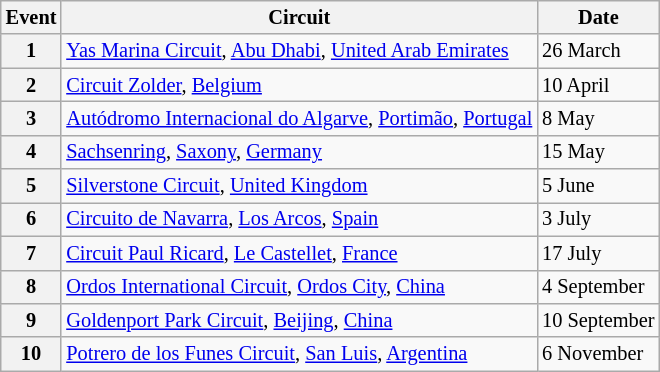<table class="wikitable" style="font-size: 85%;">
<tr>
<th>Event</th>
<th>Circuit</th>
<th>Date</th>
</tr>
<tr>
<th>1</th>
<td> <a href='#'>Yas Marina Circuit</a>, <a href='#'>Abu Dhabi</a>, <a href='#'>United Arab Emirates</a></td>
<td>26 March</td>
</tr>
<tr>
<th>2</th>
<td> <a href='#'>Circuit Zolder</a>, <a href='#'>Belgium</a></td>
<td>10 April</td>
</tr>
<tr>
<th>3</th>
<td> <a href='#'>Autódromo Internacional do Algarve</a>, <a href='#'>Portimão</a>, <a href='#'>Portugal</a></td>
<td>8 May</td>
</tr>
<tr>
<th>4</th>
<td> <a href='#'>Sachsenring</a>, <a href='#'>Saxony</a>, <a href='#'>Germany</a></td>
<td>15 May</td>
</tr>
<tr>
<th>5</th>
<td> <a href='#'>Silverstone Circuit</a>, <a href='#'>United Kingdom</a></td>
<td>5 June</td>
</tr>
<tr>
<th>6</th>
<td> <a href='#'>Circuito de Navarra</a>, <a href='#'>Los Arcos</a>, <a href='#'>Spain</a></td>
<td>3 July</td>
</tr>
<tr>
<th>7</th>
<td> <a href='#'>Circuit Paul Ricard</a>, <a href='#'>Le Castellet</a>, <a href='#'>France</a></td>
<td>17 July</td>
</tr>
<tr>
<th>8</th>
<td> <a href='#'>Ordos International Circuit</a>, <a href='#'>Ordos City</a>, <a href='#'>China</a></td>
<td>4 September</td>
</tr>
<tr>
<th>9</th>
<td> <a href='#'>Goldenport Park Circuit</a>, <a href='#'>Beijing</a>, <a href='#'>China</a></td>
<td>10 September</td>
</tr>
<tr>
<th>10</th>
<td> <a href='#'>Potrero de los Funes Circuit</a>, <a href='#'>San Luis</a>, <a href='#'>Argentina</a></td>
<td>6 November</td>
</tr>
</table>
